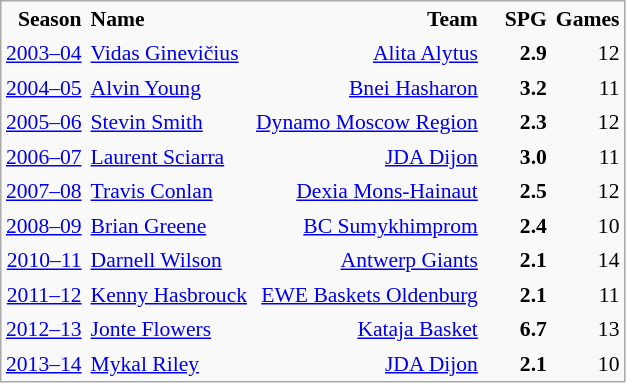<table cellspacing="0" cellpadding="3" style="background-color: #f9f9f9; font-size: 90%; text-align: right; border:1px solid #aaa;">
<tr>
<th>Season</th>
<th align=left>Name</th>
<th>Team</th>
<th width=40>SPG</th>
<th>Games</th>
</tr>
<tr>
<td><a href='#'>2003–04</a></td>
<td align="left"> <a href='#'>Vidas Ginevičius</a></td>
<td><a href='#'>Alita Alytus</a></td>
<td><strong>2.9</strong></td>
<td>12</td>
</tr>
<tr>
<td><a href='#'>2004–05</a></td>
<td align="left"> <a href='#'>Alvin Young</a></td>
<td><a href='#'>Bnei Hasharon</a></td>
<td><strong>3.2</strong></td>
<td>11</td>
</tr>
<tr>
<td><a href='#'>2005–06</a></td>
<td align="left"> <a href='#'>Stevin Smith</a></td>
<td><a href='#'>Dynamo Moscow Region</a></td>
<td><strong>2.3</strong></td>
<td>12</td>
</tr>
<tr>
<td><a href='#'>2006–07</a></td>
<td align="left"> <a href='#'>Laurent Sciarra</a></td>
<td><a href='#'>JDA Dijon</a></td>
<td><strong>3.0</strong></td>
<td>11</td>
</tr>
<tr>
<td><a href='#'>2007–08</a></td>
<td align="left"> <a href='#'>Travis Conlan</a></td>
<td><a href='#'>Dexia Mons-Hainaut</a></td>
<td><strong>2.5</strong></td>
<td>12</td>
</tr>
<tr>
<td><a href='#'>2008–09</a></td>
<td align="left"> <a href='#'>Brian Greene</a></td>
<td><a href='#'>BC Sumykhimprom</a></td>
<td><strong>2.4</strong></td>
<td>10</td>
</tr>
<tr>
<td><a href='#'>2010–11</a></td>
<td align="left"> <a href='#'>Darnell Wilson</a></td>
<td><a href='#'>Antwerp Giants</a></td>
<td><strong>2.1</strong></td>
<td>14</td>
</tr>
<tr>
<td><a href='#'>2011–12</a></td>
<td align="left"> <a href='#'>Kenny Hasbrouck</a></td>
<td><a href='#'>EWE Baskets Oldenburg</a></td>
<td><strong>2.1</strong></td>
<td>11</td>
</tr>
<tr>
<td><a href='#'>2012–13</a></td>
<td align="left"> <a href='#'>Jonte Flowers</a></td>
<td><a href='#'>Kataja Basket</a></td>
<td><strong>6.7</strong></td>
<td>13</td>
</tr>
<tr>
<td><a href='#'>2013–14</a></td>
<td align="left"> <a href='#'>Mykal Riley</a></td>
<td><a href='#'>JDA Dijon</a></td>
<td><strong>2.1</strong></td>
<td>10</td>
</tr>
</table>
